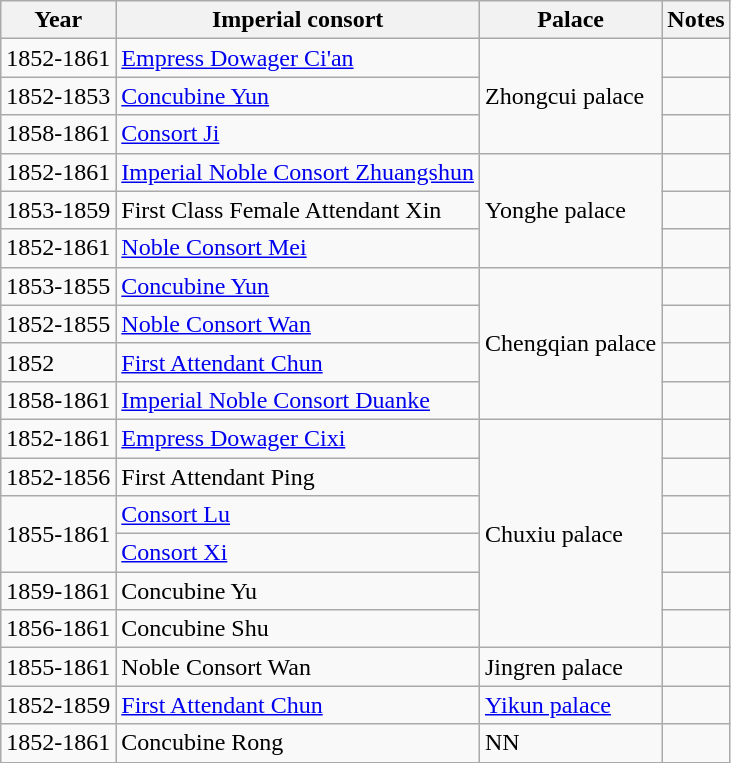<table class="wikitable">
<tr>
<th>Year</th>
<th>Imperial consort</th>
<th>Palace</th>
<th>Notes</th>
</tr>
<tr>
<td>1852-1861</td>
<td><a href='#'>Empress Dowager Ci'an</a></td>
<td rowspan="3">Zhongcui palace</td>
<td></td>
</tr>
<tr>
<td>1852-1853</td>
<td><a href='#'>Concubine Yun</a></td>
<td></td>
</tr>
<tr>
<td>1858-1861</td>
<td><a href='#'>Consort Ji</a></td>
<td></td>
</tr>
<tr>
<td>1852-1861</td>
<td><a href='#'>Imperial Noble Consort Zhuangshun</a></td>
<td rowspan="3">Yonghe palace</td>
<td></td>
</tr>
<tr>
<td>1853-1859</td>
<td>First Class Female Attendant Xin</td>
<td></td>
</tr>
<tr>
<td>1852-1861</td>
<td><a href='#'>Noble Consort Mei</a></td>
<td></td>
</tr>
<tr>
<td>1853-1855</td>
<td><a href='#'>Concubine Yun</a></td>
<td rowspan="4">Chengqian palace</td>
<td></td>
</tr>
<tr>
<td>1852-1855</td>
<td><a href='#'>Noble Consort Wan</a></td>
<td></td>
</tr>
<tr>
<td>1852</td>
<td><a href='#'>First Attendant Chun</a></td>
<td></td>
</tr>
<tr>
<td>1858-1861</td>
<td><a href='#'>Imperial Noble Consort Duanke</a></td>
<td></td>
</tr>
<tr>
<td>1852-1861</td>
<td><a href='#'>Empress Dowager Cixi</a></td>
<td rowspan="6">Chuxiu palace</td>
<td></td>
</tr>
<tr>
<td>1852-1856</td>
<td>First Attendant Ping</td>
<td></td>
</tr>
<tr>
<td rowspan="2">1855-1861</td>
<td><a href='#'>Consort Lu</a></td>
<td></td>
</tr>
<tr>
<td><a href='#'>Consort Xi</a></td>
<td></td>
</tr>
<tr>
<td>1859-1861</td>
<td>Concubine Yu</td>
<td></td>
</tr>
<tr>
<td>1856-1861</td>
<td>Concubine Shu</td>
<td></td>
</tr>
<tr>
<td>1855-1861</td>
<td>Noble Consort Wan</td>
<td>Jingren palace</td>
<td></td>
</tr>
<tr>
<td>1852-1859</td>
<td><a href='#'>First Attendant Chun</a></td>
<td><a href='#'>Yikun palace</a></td>
<td></td>
</tr>
<tr>
<td>1852-1861</td>
<td>Concubine Rong</td>
<td>NN</td>
<td></td>
</tr>
</table>
